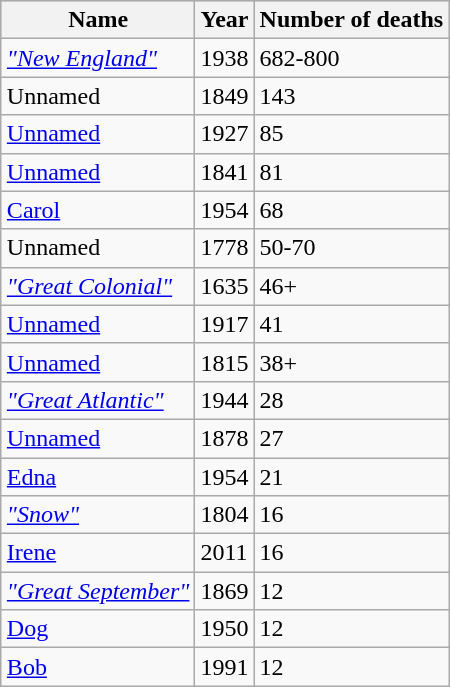<table class="wikitable" style="margin:1em auto;">
<tr bgcolor="#CCCCCC">
<th>Name</th>
<th>Year</th>
<th>Number of deaths</th>
</tr>
<tr>
<td><em><a href='#'>"New England"</a></em></td>
<td>1938</td>
<td>682-800</td>
</tr>
<tr>
<td>Unnamed</td>
<td>1849</td>
<td>143</td>
</tr>
<tr>
<td><a href='#'>Unnamed</a></td>
<td>1927</td>
<td>85</td>
</tr>
<tr>
<td><a href='#'>Unnamed</a></td>
<td>1841</td>
<td>81</td>
</tr>
<tr>
<td><a href='#'>Carol</a></td>
<td>1954</td>
<td>68</td>
</tr>
<tr>
<td>Unnamed</td>
<td>1778</td>
<td>50-70</td>
</tr>
<tr>
<td><em><a href='#'>"Great Colonial"</a></em></td>
<td>1635</td>
<td>46+</td>
</tr>
<tr>
<td><a href='#'>Unnamed</a></td>
<td>1917</td>
<td>41</td>
</tr>
<tr>
<td><a href='#'>Unnamed</a></td>
<td>1815</td>
<td>38+</td>
</tr>
<tr>
<td><em><a href='#'>"Great Atlantic"</a></em></td>
<td>1944</td>
<td>28</td>
</tr>
<tr>
<td><a href='#'>Unnamed</a></td>
<td>1878</td>
<td>27</td>
</tr>
<tr>
<td><a href='#'>Edna</a></td>
<td>1954</td>
<td>21</td>
</tr>
<tr>
<td><em><a href='#'>"Snow"</a></em></td>
<td>1804</td>
<td>16</td>
</tr>
<tr>
<td><a href='#'>Irene</a></td>
<td>2011</td>
<td>16</td>
</tr>
<tr>
<td><em><a href='#'>"Great September"</a></em></td>
<td>1869</td>
<td>12</td>
</tr>
<tr>
<td><a href='#'>Dog</a></td>
<td>1950</td>
<td>12</td>
</tr>
<tr>
<td><a href='#'>Bob</a></td>
<td>1991</td>
<td>12</td>
</tr>
</table>
